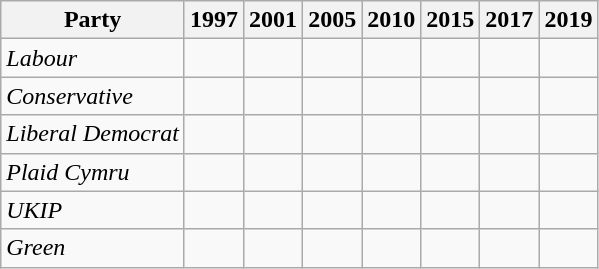<table class="wikitable">
<tr>
<th>Party</th>
<th>1997</th>
<th>2001</th>
<th>2005</th>
<th>2010</th>
<th>2015</th>
<th>2017</th>
<th>2019</th>
</tr>
<tr>
<td><em>Labour</em></td>
<td></td>
<td></td>
<td></td>
<td></td>
<td></td>
<td></td>
<td></td>
</tr>
<tr>
<td><em>Conservative</em></td>
<td></td>
<td></td>
<td></td>
<td></td>
<td></td>
<td></td>
<td></td>
</tr>
<tr>
<td><em>Liberal Democrat</em></td>
<td></td>
<td></td>
<td></td>
<td></td>
<td></td>
<td></td>
<td></td>
</tr>
<tr>
<td><em>Plaid Cymru</em></td>
<td></td>
<td></td>
<td></td>
<td></td>
<td></td>
<td></td>
<td></td>
</tr>
<tr>
<td><em>UKIP</em></td>
<td></td>
<td></td>
<td></td>
<td></td>
<td></td>
<td></td>
<td></td>
</tr>
<tr>
<td><em>Green</em></td>
<td></td>
<td></td>
<td></td>
<td></td>
<td></td>
<td></td>
<td></td>
</tr>
</table>
